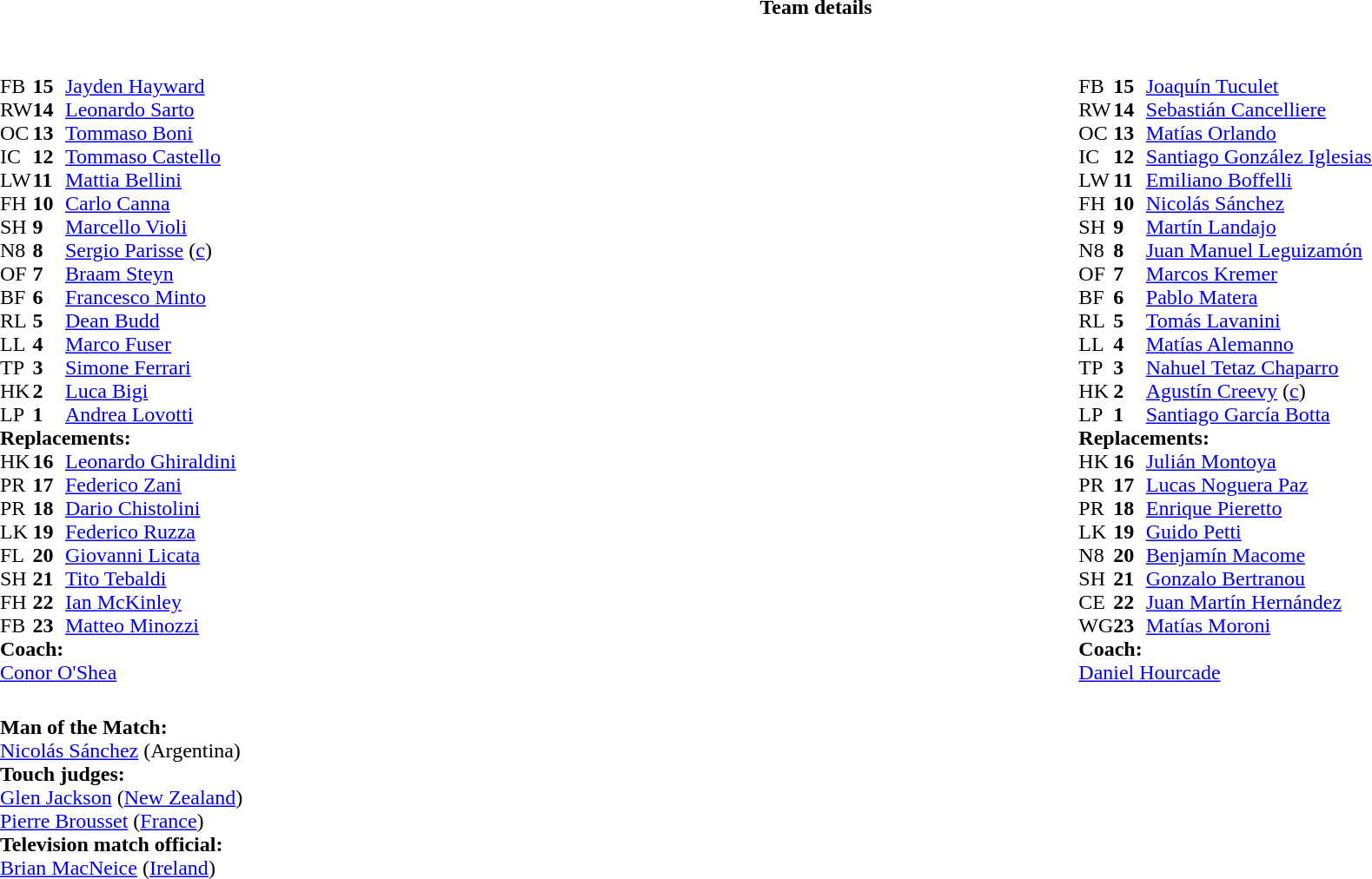<table border="0" style="width:100%" class="collapsible collapsed">
<tr>
<th>Team details</th>
</tr>
<tr>
<td><br><table style="width:100%">
<tr>
<td style="vertical-align:top;width:50%"><br><table style="font-size:100%" cellspacing="0" cellpadding="0">
<tr>
<th width="25"></th>
<th width="25"></th>
</tr>
<tr>
<td>FB</td>
<td><strong>15</strong></td>
<td><a href='#'>Jayden Hayward</a></td>
</tr>
<tr>
<td>RW</td>
<td><strong>14</strong></td>
<td><a href='#'>Leonardo Sarto</a></td>
<td></td>
<td></td>
</tr>
<tr>
<td>OC</td>
<td><strong>13</strong></td>
<td><a href='#'>Tommaso Boni</a></td>
</tr>
<tr>
<td>IC</td>
<td><strong>12</strong></td>
<td><a href='#'>Tommaso Castello</a></td>
</tr>
<tr>
<td>LW</td>
<td><strong>11</strong></td>
<td><a href='#'>Mattia Bellini</a></td>
</tr>
<tr>
<td>FH</td>
<td><strong>10</strong></td>
<td><a href='#'>Carlo Canna</a></td>
<td></td>
<td></td>
</tr>
<tr>
<td>SH</td>
<td><strong>9</strong></td>
<td><a href='#'>Marcello Violi</a></td>
<td></td>
<td></td>
</tr>
<tr>
<td>N8</td>
<td><strong>8</strong></td>
<td><a href='#'>Sergio Parisse</a> (<a href='#'>c</a>)</td>
</tr>
<tr>
<td>OF</td>
<td><strong>7</strong></td>
<td><a href='#'>Braam Steyn</a></td>
</tr>
<tr>
<td>BF</td>
<td><strong>6</strong></td>
<td><a href='#'>Francesco Minto</a></td>
<td></td>
<td></td>
</tr>
<tr>
<td>RL</td>
<td><strong>5</strong></td>
<td><a href='#'>Dean Budd</a></td>
<td></td>
<td></td>
</tr>
<tr>
<td>LL</td>
<td><strong>4</strong></td>
<td><a href='#'>Marco Fuser</a></td>
</tr>
<tr>
<td>TP</td>
<td><strong>3</strong></td>
<td><a href='#'>Simone Ferrari</a></td>
<td></td>
<td></td>
</tr>
<tr>
<td>HK</td>
<td><strong>2</strong></td>
<td><a href='#'>Luca Bigi</a></td>
<td></td>
<td></td>
<td></td>
</tr>
<tr>
<td>LP</td>
<td><strong>1</strong></td>
<td><a href='#'>Andrea Lovotti</a></td>
<td></td>
<td></td>
</tr>
<tr>
<td colspan=3><strong>Replacements:</strong></td>
</tr>
<tr>
<td>HK</td>
<td><strong>16</strong></td>
<td><a href='#'>Leonardo Ghiraldini</a></td>
<td></td>
<td></td>
<td></td>
</tr>
<tr>
<td>PR</td>
<td><strong>17</strong></td>
<td><a href='#'>Federico Zani</a></td>
<td></td>
<td></td>
</tr>
<tr>
<td>PR</td>
<td><strong>18</strong></td>
<td><a href='#'>Dario Chistolini</a></td>
<td></td>
<td></td>
</tr>
<tr>
<td>LK</td>
<td><strong>19</strong></td>
<td><a href='#'>Federico Ruzza</a></td>
<td></td>
<td></td>
</tr>
<tr>
<td>FL</td>
<td><strong>20</strong></td>
<td><a href='#'>Giovanni Licata</a></td>
<td></td>
<td></td>
</tr>
<tr>
<td>SH</td>
<td><strong>21</strong></td>
<td><a href='#'>Tito Tebaldi</a></td>
<td></td>
<td></td>
</tr>
<tr>
<td>FH</td>
<td><strong>22</strong></td>
<td><a href='#'>Ian McKinley</a></td>
<td></td>
<td></td>
</tr>
<tr>
<td>FB</td>
<td><strong>23</strong></td>
<td><a href='#'>Matteo Minozzi</a></td>
<td></td>
<td></td>
</tr>
<tr>
<td colspan=3><strong>Coach:</strong></td>
</tr>
<tr>
<td colspan="4"> <a href='#'>Conor O'Shea</a></td>
</tr>
</table>
</td>
<td style="vertical-align:top;width:50%"><br><table cellspacing="0" cellpadding="0" style="font-size:100%;margin:auto">
<tr>
<th width="25"></th>
<th width="25"></th>
</tr>
<tr>
<td>FB</td>
<td><strong>15</strong></td>
<td><a href='#'>Joaquín Tuculet</a></td>
</tr>
<tr>
<td>RW</td>
<td><strong>14</strong></td>
<td><a href='#'>Sebastián Cancelliere</a></td>
</tr>
<tr>
<td>OC</td>
<td><strong>13</strong></td>
<td><a href='#'>Matías Orlando</a></td>
<td></td>
<td></td>
</tr>
<tr>
<td>IC</td>
<td><strong>12</strong></td>
<td><a href='#'>Santiago González Iglesias</a></td>
</tr>
<tr>
<td>LW</td>
<td><strong>11</strong></td>
<td><a href='#'>Emiliano Boffelli</a></td>
</tr>
<tr>
<td>FH</td>
<td><strong>10</strong></td>
<td><a href='#'>Nicolás Sánchez</a></td>
<td></td>
<td></td>
<td></td>
</tr>
<tr>
<td>SH</td>
<td><strong>9</strong></td>
<td><a href='#'>Martín Landajo</a></td>
<td></td>
<td></td>
</tr>
<tr>
<td>N8</td>
<td><strong>8</strong></td>
<td><a href='#'>Juan Manuel Leguizamón</a></td>
<td></td>
<td></td>
</tr>
<tr>
<td>OF</td>
<td><strong>7</strong></td>
<td><a href='#'>Marcos Kremer</a></td>
</tr>
<tr>
<td>BF</td>
<td><strong>6</strong></td>
<td><a href='#'>Pablo Matera</a></td>
</tr>
<tr>
<td>RL</td>
<td><strong>5</strong></td>
<td><a href='#'>Tomás Lavanini</a></td>
</tr>
<tr>
<td>LL</td>
<td><strong>4</strong></td>
<td><a href='#'>Matías Alemanno</a></td>
<td></td>
<td></td>
</tr>
<tr>
<td>TP</td>
<td><strong>3</strong></td>
<td><a href='#'>Nahuel Tetaz Chaparro</a></td>
<td></td>
<td></td>
</tr>
<tr>
<td>HK</td>
<td><strong>2</strong></td>
<td><a href='#'>Agustín Creevy</a> (<a href='#'>c</a>)</td>
<td></td>
<td></td>
</tr>
<tr>
<td>LP</td>
<td><strong>1</strong></td>
<td><a href='#'>Santiago García Botta</a></td>
<td></td>
<td></td>
</tr>
<tr>
<td colspan=3><strong>Replacements:</strong></td>
</tr>
<tr>
<td>HK</td>
<td><strong>16</strong></td>
<td><a href='#'>Julián Montoya</a></td>
<td></td>
<td></td>
</tr>
<tr>
<td>PR</td>
<td><strong>17</strong></td>
<td><a href='#'>Lucas Noguera Paz</a></td>
<td></td>
<td></td>
</tr>
<tr>
<td>PR</td>
<td><strong>18</strong></td>
<td><a href='#'>Enrique Pieretto</a></td>
<td></td>
<td></td>
</tr>
<tr>
<td>LK</td>
<td><strong>19</strong></td>
<td><a href='#'>Guido Petti</a></td>
<td></td>
<td></td>
</tr>
<tr>
<td>N8</td>
<td><strong>20</strong></td>
<td><a href='#'>Benjamín Macome</a></td>
<td></td>
<td></td>
</tr>
<tr>
<td>SH</td>
<td><strong>21</strong></td>
<td><a href='#'>Gonzalo Bertranou</a></td>
<td></td>
<td></td>
</tr>
<tr>
<td>CE</td>
<td><strong>22</strong></td>
<td><a href='#'>Juan Martín Hernández</a></td>
<td></td>
<td></td>
<td></td>
</tr>
<tr>
<td>WG</td>
<td><strong>23</strong></td>
<td><a href='#'>Matías Moroni</a></td>
<td></td>
<td></td>
</tr>
<tr>
<td colspan=3><strong>Coach:</strong></td>
</tr>
<tr>
<td colspan="4"> <a href='#'>Daniel Hourcade</a></td>
</tr>
</table>
</td>
</tr>
</table>
<table style="width:100%;font-size:100%">
<tr>
<td><br><strong>Man of the Match:</strong>
<br><a href='#'>Nicolás Sánchez</a> (Argentina)<br><strong>Touch judges:</strong>
<br><a href='#'>Glen Jackson</a> (<a href='#'>New Zealand</a>)
<br><a href='#'>Pierre Brousset</a> (<a href='#'>France</a>)
<br><strong>Television match official:</strong>
<br><a href='#'>Brian MacNeice</a> (<a href='#'>Ireland</a>)</td>
</tr>
</table>
</td>
</tr>
</table>
